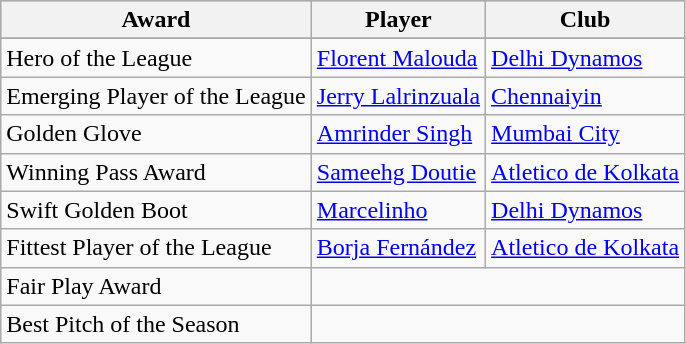<table class="wikitable">
<tr style="background:#cccccc;">
<th>Award</th>
<th>Player</th>
<th>Club</th>
</tr>
<tr>
</tr>
<tr>
<td>Hero of the League</td>
<td> <a href='#'>Florent Malouda</a></td>
<td><a href='#'>Delhi Dynamos</a></td>
</tr>
<tr>
<td>Emerging Player of the League</td>
<td> <a href='#'>Jerry Lalrinzuala</a></td>
<td><a href='#'>Chennaiyin</a></td>
</tr>
<tr>
<td>Golden Glove</td>
<td> <a href='#'>Amrinder Singh</a></td>
<td><a href='#'>Mumbai City</a></td>
</tr>
<tr>
<td>Winning Pass Award</td>
<td> <a href='#'>Sameehg Doutie</a></td>
<td><a href='#'>Atletico de Kolkata</a></td>
</tr>
<tr>
<td>Swift Golden Boot</td>
<td> <a href='#'>Marcelinho</a></td>
<td><a href='#'>Delhi Dynamos</a></td>
</tr>
<tr>
<td>Fittest Player of the League</td>
<td> <a href='#'>Borja Fernández</a></td>
<td><a href='#'>Atletico de Kolkata</a></td>
</tr>
<tr>
<td>Fair Play Award</td>
<td colspan="2"></td>
</tr>
<tr>
<td>Best Pitch of the Season</td>
<td colspan="2"></td>
</tr>
</table>
